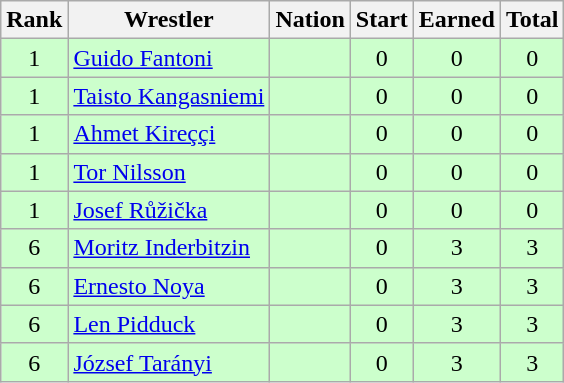<table class="wikitable sortable" style="text-align:center;">
<tr>
<th>Rank</th>
<th>Wrestler</th>
<th>Nation</th>
<th>Start</th>
<th>Earned</th>
<th>Total</th>
</tr>
<tr style="background:#cfc;">
<td>1</td>
<td align=left><a href='#'>Guido Fantoni</a></td>
<td align=left></td>
<td>0</td>
<td>0</td>
<td>0</td>
</tr>
<tr style="background:#cfc;">
<td>1</td>
<td align=left><a href='#'>Taisto Kangasniemi</a></td>
<td align=left></td>
<td>0</td>
<td>0</td>
<td>0</td>
</tr>
<tr style="background:#cfc;">
<td>1</td>
<td align=left><a href='#'>Ahmet Kireççi</a></td>
<td align=left></td>
<td>0</td>
<td>0</td>
<td>0</td>
</tr>
<tr style="background:#cfc;">
<td>1</td>
<td align=left><a href='#'>Tor Nilsson</a></td>
<td align=left></td>
<td>0</td>
<td>0</td>
<td>0</td>
</tr>
<tr style="background:#cfc;">
<td>1</td>
<td align=left><a href='#'>Josef Růžička</a></td>
<td align=left></td>
<td>0</td>
<td>0</td>
<td>0</td>
</tr>
<tr style="background:#cfc;">
<td>6</td>
<td align=left><a href='#'>Moritz Inderbitzin</a></td>
<td align=left></td>
<td>0</td>
<td>3</td>
<td>3</td>
</tr>
<tr style="background:#cfc;">
<td>6</td>
<td align=left><a href='#'>Ernesto Noya</a></td>
<td align=left></td>
<td>0</td>
<td>3</td>
<td>3</td>
</tr>
<tr style="background:#cfc;">
<td>6</td>
<td align=left><a href='#'>Len Pidduck</a></td>
<td align=left></td>
<td>0</td>
<td>3</td>
<td>3</td>
</tr>
<tr style="background:#cfc;">
<td>6</td>
<td align=left><a href='#'>József Tarányi</a></td>
<td align=left></td>
<td>0</td>
<td>3</td>
<td>3</td>
</tr>
</table>
